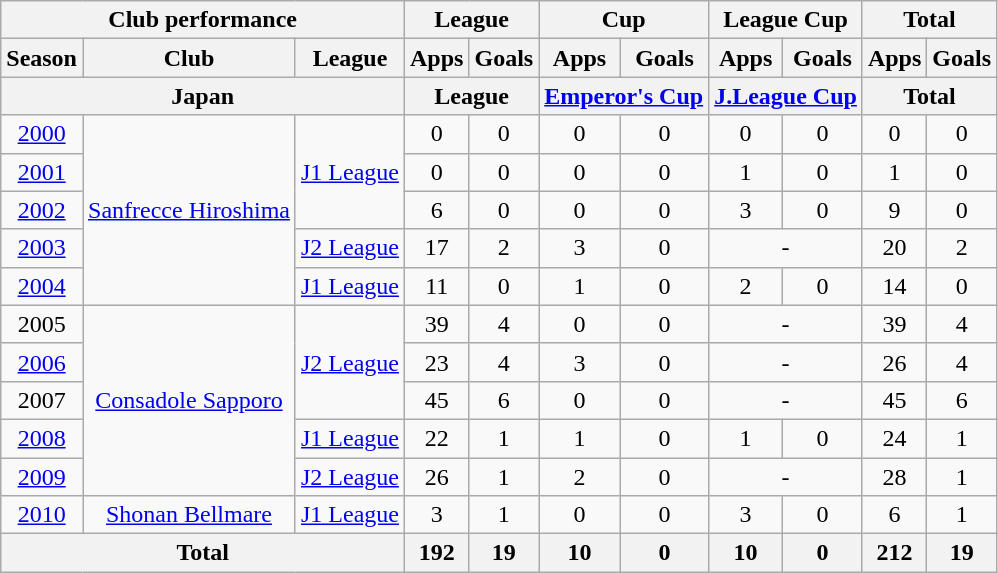<table class="wikitable" style="text-align:center;">
<tr>
<th colspan=3>Club performance</th>
<th colspan=2>League</th>
<th colspan=2>Cup</th>
<th colspan=2>League Cup</th>
<th colspan=2>Total</th>
</tr>
<tr>
<th>Season</th>
<th>Club</th>
<th>League</th>
<th>Apps</th>
<th>Goals</th>
<th>Apps</th>
<th>Goals</th>
<th>Apps</th>
<th>Goals</th>
<th>Apps</th>
<th>Goals</th>
</tr>
<tr>
<th colspan=3>Japan</th>
<th colspan=2>League</th>
<th colspan=2><a href='#'>Emperor's Cup</a></th>
<th colspan=2><a href='#'>J.League Cup</a></th>
<th colspan=2>Total</th>
</tr>
<tr>
<td><a href='#'>2000</a></td>
<td rowspan="5"><a href='#'>Sanfrecce Hiroshima</a></td>
<td rowspan="3"><a href='#'>J1 League</a></td>
<td>0</td>
<td>0</td>
<td>0</td>
<td>0</td>
<td>0</td>
<td>0</td>
<td>0</td>
<td>0</td>
</tr>
<tr>
<td><a href='#'>2001</a></td>
<td>0</td>
<td>0</td>
<td>0</td>
<td>0</td>
<td>1</td>
<td>0</td>
<td>1</td>
<td>0</td>
</tr>
<tr>
<td><a href='#'>2002</a></td>
<td>6</td>
<td>0</td>
<td>0</td>
<td>0</td>
<td>3</td>
<td>0</td>
<td>9</td>
<td>0</td>
</tr>
<tr>
<td><a href='#'>2003</a></td>
<td><a href='#'>J2 League</a></td>
<td>17</td>
<td>2</td>
<td>3</td>
<td>0</td>
<td colspan="2">-</td>
<td>20</td>
<td>2</td>
</tr>
<tr>
<td><a href='#'>2004</a></td>
<td><a href='#'>J1 League</a></td>
<td>11</td>
<td>0</td>
<td>1</td>
<td>0</td>
<td>2</td>
<td>0</td>
<td>14</td>
<td>0</td>
</tr>
<tr>
<td>2005</td>
<td rowspan="5"><a href='#'>Consadole Sapporo</a></td>
<td rowspan="3"><a href='#'>J2 League</a></td>
<td>39</td>
<td>4</td>
<td>0</td>
<td>0</td>
<td colspan="2">-</td>
<td>39</td>
<td>4</td>
</tr>
<tr>
<td><a href='#'>2006</a></td>
<td>23</td>
<td>4</td>
<td>3</td>
<td>0</td>
<td colspan="2">-</td>
<td>26</td>
<td>4</td>
</tr>
<tr>
<td>2007</td>
<td>45</td>
<td>6</td>
<td>0</td>
<td>0</td>
<td colspan="2">-</td>
<td>45</td>
<td>6</td>
</tr>
<tr>
<td><a href='#'>2008</a></td>
<td><a href='#'>J1 League</a></td>
<td>22</td>
<td>1</td>
<td>1</td>
<td>0</td>
<td>1</td>
<td>0</td>
<td>24</td>
<td>1</td>
</tr>
<tr>
<td><a href='#'>2009</a></td>
<td><a href='#'>J2 League</a></td>
<td>26</td>
<td>1</td>
<td>2</td>
<td>0</td>
<td colspan="2">-</td>
<td>28</td>
<td>1</td>
</tr>
<tr>
<td><a href='#'>2010</a></td>
<td><a href='#'>Shonan Bellmare</a></td>
<td><a href='#'>J1 League</a></td>
<td>3</td>
<td>1</td>
<td>0</td>
<td>0</td>
<td>3</td>
<td>0</td>
<td>6</td>
<td>1</td>
</tr>
<tr>
<th colspan=3>Total</th>
<th>192</th>
<th>19</th>
<th>10</th>
<th>0</th>
<th>10</th>
<th>0</th>
<th>212</th>
<th>19</th>
</tr>
</table>
